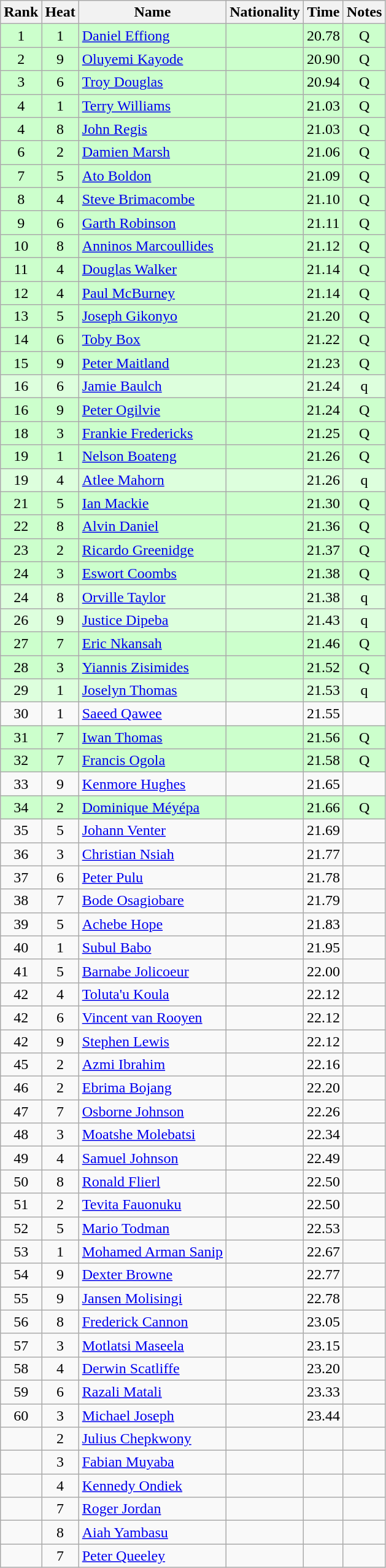<table class="wikitable sortable" style="text-align:center">
<tr>
<th>Rank</th>
<th>Heat</th>
<th>Name</th>
<th>Nationality</th>
<th>Time</th>
<th>Notes</th>
</tr>
<tr bgcolor=ccffcc>
<td>1</td>
<td>1</td>
<td align=left><a href='#'>Daniel Effiong</a></td>
<td align=left></td>
<td>20.78</td>
<td>Q</td>
</tr>
<tr bgcolor=ccffcc>
<td>2</td>
<td>9</td>
<td align=left><a href='#'>Oluyemi Kayode</a></td>
<td align=left></td>
<td>20.90</td>
<td>Q</td>
</tr>
<tr bgcolor=ccffcc>
<td>3</td>
<td>6</td>
<td align=left><a href='#'>Troy Douglas</a></td>
<td align=left></td>
<td>20.94</td>
<td>Q</td>
</tr>
<tr bgcolor=ccffcc>
<td>4</td>
<td>1</td>
<td align=left><a href='#'>Terry Williams</a></td>
<td align=left></td>
<td>21.03</td>
<td>Q</td>
</tr>
<tr bgcolor=ccffcc>
<td>4</td>
<td>8</td>
<td align=left><a href='#'>John Regis</a></td>
<td align=left></td>
<td>21.03</td>
<td>Q</td>
</tr>
<tr bgcolor=ccffcc>
<td>6</td>
<td>2</td>
<td align=left><a href='#'>Damien Marsh</a></td>
<td align=left></td>
<td>21.06</td>
<td>Q</td>
</tr>
<tr bgcolor=ccffcc>
<td>7</td>
<td>5</td>
<td align=left><a href='#'>Ato Boldon</a></td>
<td align=left></td>
<td>21.09</td>
<td>Q</td>
</tr>
<tr bgcolor=ccffcc>
<td>8</td>
<td>4</td>
<td align=left><a href='#'>Steve Brimacombe</a></td>
<td align=left></td>
<td>21.10</td>
<td>Q</td>
</tr>
<tr bgcolor=ccffcc>
<td>9</td>
<td>6</td>
<td align=left><a href='#'>Garth Robinson</a></td>
<td align=left></td>
<td>21.11</td>
<td>Q</td>
</tr>
<tr bgcolor=ccffcc>
<td>10</td>
<td>8</td>
<td align=left><a href='#'>Anninos Marcoullides</a></td>
<td align=left></td>
<td>21.12</td>
<td>Q</td>
</tr>
<tr bgcolor=ccffcc>
<td>11</td>
<td>4</td>
<td align=left><a href='#'>Douglas Walker</a></td>
<td align=left></td>
<td>21.14</td>
<td>Q</td>
</tr>
<tr bgcolor=ccffcc>
<td>12</td>
<td>4</td>
<td align=left><a href='#'>Paul McBurney</a></td>
<td align=left></td>
<td>21.14</td>
<td>Q</td>
</tr>
<tr bgcolor=ccffcc>
<td>13</td>
<td>5</td>
<td align=left><a href='#'>Joseph Gikonyo</a></td>
<td align=left></td>
<td>21.20</td>
<td>Q</td>
</tr>
<tr bgcolor=ccffcc>
<td>14</td>
<td>6</td>
<td align=left><a href='#'>Toby Box</a></td>
<td align=left></td>
<td>21.22</td>
<td>Q</td>
</tr>
<tr bgcolor=ccffcc>
<td>15</td>
<td>9</td>
<td align=left><a href='#'>Peter Maitland</a></td>
<td align=left></td>
<td>21.23</td>
<td>Q</td>
</tr>
<tr bgcolor=ddffdd>
<td>16</td>
<td>6</td>
<td align=left><a href='#'>Jamie Baulch</a></td>
<td align=left></td>
<td>21.24</td>
<td>q</td>
</tr>
<tr bgcolor=ccffcc>
<td>16</td>
<td>9</td>
<td align=left><a href='#'>Peter Ogilvie</a></td>
<td align=left></td>
<td>21.24</td>
<td>Q</td>
</tr>
<tr bgcolor=ccffcc>
<td>18</td>
<td>3</td>
<td align=left><a href='#'>Frankie Fredericks</a></td>
<td align=left></td>
<td>21.25</td>
<td>Q</td>
</tr>
<tr bgcolor=ccffcc>
<td>19</td>
<td>1</td>
<td align=left><a href='#'>Nelson Boateng</a></td>
<td align=left></td>
<td>21.26</td>
<td>Q</td>
</tr>
<tr bgcolor=ddffdd>
<td>19</td>
<td>4</td>
<td align=left><a href='#'>Atlee Mahorn</a></td>
<td align=left></td>
<td>21.26</td>
<td>q</td>
</tr>
<tr bgcolor=ccffcc>
<td>21</td>
<td>5</td>
<td align=left><a href='#'>Ian Mackie</a></td>
<td align=left></td>
<td>21.30</td>
<td>Q</td>
</tr>
<tr bgcolor=ccffcc>
<td>22</td>
<td>8</td>
<td align=left><a href='#'>Alvin Daniel</a></td>
<td align=left></td>
<td>21.36</td>
<td>Q</td>
</tr>
<tr bgcolor=ccffcc>
<td>23</td>
<td>2</td>
<td align=left><a href='#'>Ricardo Greenidge</a></td>
<td align=left></td>
<td>21.37</td>
<td>Q</td>
</tr>
<tr bgcolor=ccffcc>
<td>24</td>
<td>3</td>
<td align=left><a href='#'>Eswort Coombs</a></td>
<td align=left></td>
<td>21.38</td>
<td>Q</td>
</tr>
<tr bgcolor=ddffdd>
<td>24</td>
<td>8</td>
<td align=left><a href='#'>Orville Taylor</a></td>
<td align=left></td>
<td>21.38</td>
<td>q</td>
</tr>
<tr bgcolor=ddffdd>
<td>26</td>
<td>9</td>
<td align=left><a href='#'>Justice Dipeba</a></td>
<td align=left></td>
<td>21.43</td>
<td>q</td>
</tr>
<tr bgcolor=ccffcc>
<td>27</td>
<td>7</td>
<td align=left><a href='#'>Eric Nkansah</a></td>
<td align=left></td>
<td>21.46</td>
<td>Q</td>
</tr>
<tr bgcolor=ccffcc>
<td>28</td>
<td>3</td>
<td align=left><a href='#'>Yiannis Zisimides</a></td>
<td align=left></td>
<td>21.52</td>
<td>Q</td>
</tr>
<tr bgcolor=ddffdd>
<td>29</td>
<td>1</td>
<td align=left><a href='#'>Joselyn Thomas</a></td>
<td align=left></td>
<td>21.53</td>
<td>q</td>
</tr>
<tr>
<td>30</td>
<td>1</td>
<td align=left><a href='#'>Saeed Qawee</a></td>
<td align=left></td>
<td>21.55</td>
<td></td>
</tr>
<tr bgcolor=ccffcc>
<td>31</td>
<td>7</td>
<td align=left><a href='#'>Iwan Thomas</a></td>
<td align=left></td>
<td>21.56</td>
<td>Q</td>
</tr>
<tr bgcolor=ccffcc>
<td>32</td>
<td>7</td>
<td align=left><a href='#'>Francis Ogola</a></td>
<td align=left></td>
<td>21.58</td>
<td>Q</td>
</tr>
<tr>
<td>33</td>
<td>9</td>
<td align=left><a href='#'>Kenmore Hughes</a></td>
<td align=left></td>
<td>21.65</td>
<td></td>
</tr>
<tr bgcolor=ccffcc>
<td>34</td>
<td>2</td>
<td align=left><a href='#'>Dominique Méyépa</a></td>
<td align=left></td>
<td>21.66</td>
<td>Q</td>
</tr>
<tr>
<td>35</td>
<td>5</td>
<td align=left><a href='#'>Johann Venter</a></td>
<td align=left></td>
<td>21.69</td>
<td></td>
</tr>
<tr>
<td>36</td>
<td>3</td>
<td align=left><a href='#'>Christian Nsiah</a></td>
<td align=left></td>
<td>21.77</td>
<td></td>
</tr>
<tr>
<td>37</td>
<td>6</td>
<td align=left><a href='#'>Peter Pulu</a></td>
<td align=left></td>
<td>21.78</td>
<td></td>
</tr>
<tr>
<td>38</td>
<td>7</td>
<td align=left><a href='#'>Bode Osagiobare</a></td>
<td align=left></td>
<td>21.79</td>
<td></td>
</tr>
<tr>
<td>39</td>
<td>5</td>
<td align=left><a href='#'>Achebe Hope</a></td>
<td align=left></td>
<td>21.83</td>
<td></td>
</tr>
<tr>
<td>40</td>
<td>1</td>
<td align=left><a href='#'>Subul Babo</a></td>
<td align=left></td>
<td>21.95</td>
<td></td>
</tr>
<tr>
<td>41</td>
<td>5</td>
<td align=left><a href='#'>Barnabe Jolicoeur</a></td>
<td align=left></td>
<td>22.00</td>
<td></td>
</tr>
<tr>
<td>42</td>
<td>4</td>
<td align=left><a href='#'>Toluta'u Koula</a></td>
<td align=left></td>
<td>22.12</td>
<td></td>
</tr>
<tr>
<td>42</td>
<td>6</td>
<td align=left><a href='#'>Vincent van Rooyen</a></td>
<td align=left></td>
<td>22.12</td>
<td></td>
</tr>
<tr>
<td>42</td>
<td>9</td>
<td align=left><a href='#'>Stephen Lewis</a></td>
<td align=left></td>
<td>22.12</td>
<td></td>
</tr>
<tr>
<td>45</td>
<td>2</td>
<td align=left><a href='#'>Azmi Ibrahim</a></td>
<td align=left></td>
<td>22.16</td>
<td></td>
</tr>
<tr>
<td>46</td>
<td>2</td>
<td align=left><a href='#'>Ebrima Bojang</a></td>
<td align=left></td>
<td>22.20</td>
<td></td>
</tr>
<tr>
<td>47</td>
<td>7</td>
<td align=left><a href='#'>Osborne Johnson</a></td>
<td align=left></td>
<td>22.26</td>
<td></td>
</tr>
<tr>
<td>48</td>
<td>3</td>
<td align=left><a href='#'>Moatshe Molebatsi</a></td>
<td align=left></td>
<td>22.34</td>
<td></td>
</tr>
<tr>
<td>49</td>
<td>4</td>
<td align=left><a href='#'>Samuel Johnson</a></td>
<td align=left></td>
<td>22.49</td>
<td></td>
</tr>
<tr>
<td>50</td>
<td>8</td>
<td align=left><a href='#'>Ronald Flierl</a></td>
<td align=left></td>
<td>22.50</td>
<td></td>
</tr>
<tr>
<td>51</td>
<td>2</td>
<td align=left><a href='#'>Tevita Fauonuku</a></td>
<td align=left></td>
<td>22.50</td>
<td></td>
</tr>
<tr>
<td>52</td>
<td>5</td>
<td align=left><a href='#'>Mario Todman</a></td>
<td align=left></td>
<td>22.53</td>
<td></td>
</tr>
<tr>
<td>53</td>
<td>1</td>
<td align=left><a href='#'>Mohamed Arman Sanip</a></td>
<td align=left></td>
<td>22.67</td>
<td></td>
</tr>
<tr>
<td>54</td>
<td>9</td>
<td align=left><a href='#'>Dexter Browne</a></td>
<td align=left></td>
<td>22.77</td>
<td></td>
</tr>
<tr>
<td>55</td>
<td>9</td>
<td align=left><a href='#'>Jansen Molisingi</a></td>
<td align=left></td>
<td>22.78</td>
<td></td>
</tr>
<tr>
<td>56</td>
<td>8</td>
<td align=left><a href='#'>Frederick Cannon</a></td>
<td align=left></td>
<td>23.05</td>
<td></td>
</tr>
<tr>
<td>57</td>
<td>3</td>
<td align=left><a href='#'>Motlatsi Maseela</a></td>
<td align=left></td>
<td>23.15</td>
<td></td>
</tr>
<tr>
<td>58</td>
<td>4</td>
<td align=left><a href='#'>Derwin Scatliffe</a></td>
<td align=left></td>
<td>23.20</td>
<td></td>
</tr>
<tr>
<td>59</td>
<td>6</td>
<td align=left><a href='#'>Razali Matali</a></td>
<td align=left></td>
<td>23.33</td>
<td></td>
</tr>
<tr>
<td>60</td>
<td>3</td>
<td align=left><a href='#'>Michael Joseph</a></td>
<td align=left></td>
<td>23.44</td>
<td></td>
</tr>
<tr>
<td></td>
<td>2</td>
<td align=left><a href='#'>Julius Chepkwony</a></td>
<td align=left></td>
<td></td>
<td></td>
</tr>
<tr>
<td></td>
<td>3</td>
<td align=left><a href='#'>Fabian Muyaba</a></td>
<td align=left></td>
<td></td>
<td></td>
</tr>
<tr>
<td></td>
<td>4</td>
<td align=left><a href='#'>Kennedy Ondiek</a></td>
<td align=left></td>
<td></td>
<td></td>
</tr>
<tr>
<td></td>
<td>7</td>
<td align=left><a href='#'>Roger Jordan</a></td>
<td align=left></td>
<td></td>
<td></td>
</tr>
<tr>
<td></td>
<td>8</td>
<td align=left><a href='#'>Aiah Yambasu</a></td>
<td align=left></td>
<td></td>
<td></td>
</tr>
<tr>
<td></td>
<td>7</td>
<td align=left><a href='#'>Peter Queeley</a></td>
<td align=left></td>
<td></td>
<td></td>
</tr>
</table>
